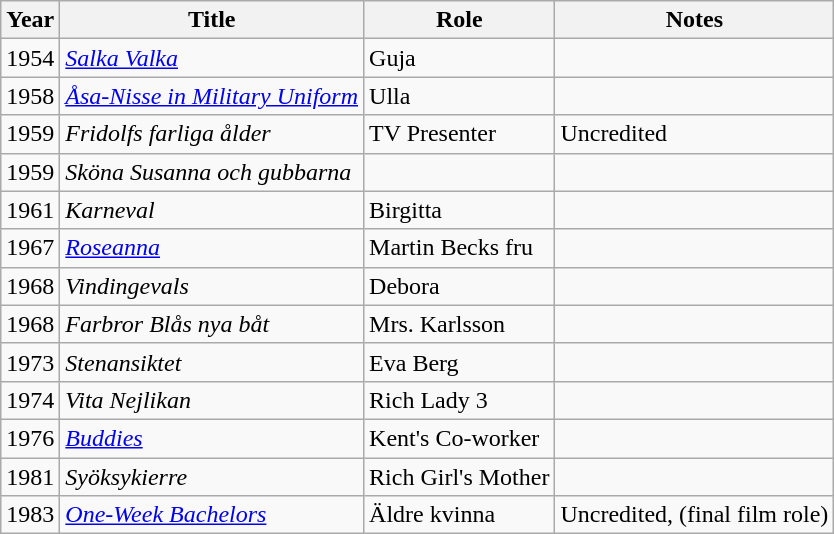<table class="wikitable">
<tr>
<th>Year</th>
<th>Title</th>
<th>Role</th>
<th>Notes</th>
</tr>
<tr>
<td>1954</td>
<td><em><a href='#'>Salka Valka</a></em></td>
<td>Guja</td>
<td></td>
</tr>
<tr>
<td>1958</td>
<td><em><a href='#'>Åsa-Nisse in Military Uniform</a></em></td>
<td>Ulla</td>
<td></td>
</tr>
<tr>
<td>1959</td>
<td><em>Fridolfs farliga ålder</em></td>
<td>TV Presenter</td>
<td>Uncredited</td>
</tr>
<tr>
<td>1959</td>
<td><em>Sköna Susanna och gubbarna</em></td>
<td></td>
<td></td>
</tr>
<tr>
<td>1961</td>
<td><em>Karneval</em></td>
<td>Birgitta</td>
<td></td>
</tr>
<tr>
<td>1967</td>
<td><em><a href='#'>Roseanna</a></em></td>
<td>Martin Becks fru</td>
<td></td>
</tr>
<tr>
<td>1968</td>
<td><em>Vindingevals</em></td>
<td>Debora</td>
<td></td>
</tr>
<tr>
<td>1968</td>
<td><em>Farbror Blås nya båt</em></td>
<td>Mrs. Karlsson</td>
<td></td>
</tr>
<tr>
<td>1973</td>
<td><em>Stenansiktet</em></td>
<td>Eva Berg</td>
<td></td>
</tr>
<tr>
<td>1974</td>
<td><em>Vita Nejlikan</em></td>
<td>Rich Lady 3</td>
<td></td>
</tr>
<tr>
<td>1976</td>
<td><em><a href='#'>Buddies</a></em></td>
<td>Kent's Co-worker</td>
<td></td>
</tr>
<tr>
<td>1981</td>
<td><em>Syöksykierre</em></td>
<td>Rich Girl's Mother</td>
<td></td>
</tr>
<tr>
<td>1983</td>
<td><em><a href='#'>One-Week Bachelors</a></em></td>
<td>Äldre kvinna</td>
<td>Uncredited, (final film role)</td>
</tr>
</table>
